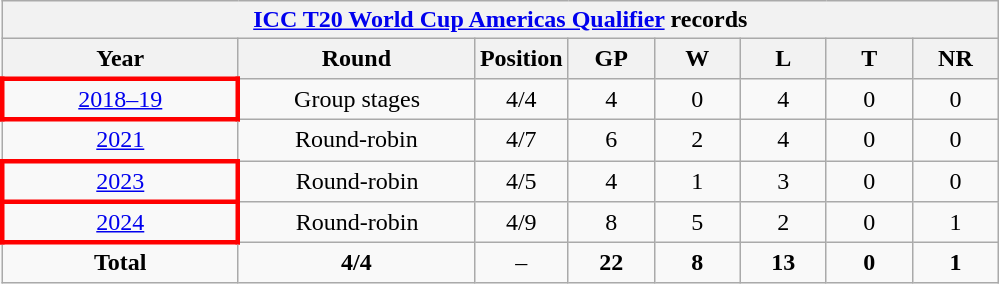<table class="wikitable" style="text-align: center; width=900px;">
<tr>
<th colspan=9><a href='#'>ICC T20 World Cup Americas Qualifier</a> records</th>
</tr>
<tr>
<th width=150>Year</th>
<th width=150>Round</th>
<th width=50>Position</th>
<th width=50>GP</th>
<th width=50>W</th>
<th width=50>L</th>
<th width=50>T</th>
<th width=50>NR</th>
</tr>
<tr>
<td style="border: 3px solid red"> <a href='#'>2018–19</a></td>
<td>Group stages</td>
<td>4/4</td>
<td>4</td>
<td>0</td>
<td>4</td>
<td>0</td>
<td>0</td>
</tr>
<tr>
<td> <a href='#'>2021</a></td>
<td>Round-robin</td>
<td>4/7</td>
<td>6</td>
<td>2</td>
<td>4</td>
<td>0</td>
<td>0</td>
</tr>
<tr>
<td style="border: 3px solid red"> <a href='#'>2023</a></td>
<td>Round-robin</td>
<td>4/5</td>
<td>4</td>
<td>1</td>
<td>3</td>
<td>0</td>
<td>0</td>
</tr>
<tr>
<td style="border: 3px solid red"> <a href='#'>2024</a></td>
<td>Round-robin</td>
<td>4/9</td>
<td>8</td>
<td>5</td>
<td>2</td>
<td>0</td>
<td>1</td>
</tr>
<tr>
<td><strong>Total</strong></td>
<td><strong>4/4</strong></td>
<td>–</td>
<td><strong>22</strong></td>
<td><strong>8</strong></td>
<td><strong>13</strong></td>
<td><strong>0</strong></td>
<td><strong>1</strong></td>
</tr>
</table>
